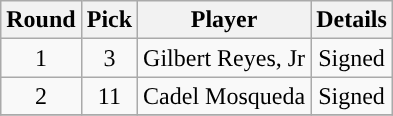<table class="wikitable sortable sortable">
<tr>
<th>Round</th>
<th>Pick</th>
<th>Player</th>
<th>Details</th>
</tr>
<tr style="text-align: center">
<td>1</td>
<td>3</td>
<td>Gilbert Reyes, Jr</td>
<td>Signed</td>
</tr>
<tr style="text-align: center">
<td>2</td>
<td>11</td>
<td>Cadel Mosqueda</td>
<td>Signed</td>
</tr>
<tr>
</tr>
</table>
